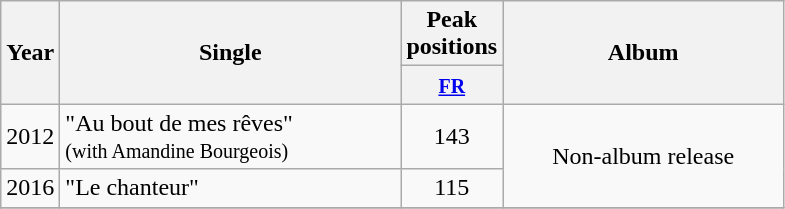<table class="wikitable">
<tr>
<th align="center" rowspan="2" width="10">Year</th>
<th align="center" rowspan="2" width="220">Single</th>
<th align="center" colspan="1">Peak positions</th>
<th align="center" rowspan="2" width="180">Album</th>
</tr>
<tr>
<th width="20"><small><a href='#'>FR</a></small><br></th>
</tr>
<tr>
<td align="center">2012</td>
<td>"Au bout de mes rêves" <br><small>(with Amandine Bourgeois)</small></td>
<td align="center">143</td>
<td align="center" rowspan="2">Non-album release</td>
</tr>
<tr>
<td align="center">2016</td>
<td>"Le chanteur"</td>
<td align="center">115</td>
</tr>
<tr>
</tr>
</table>
